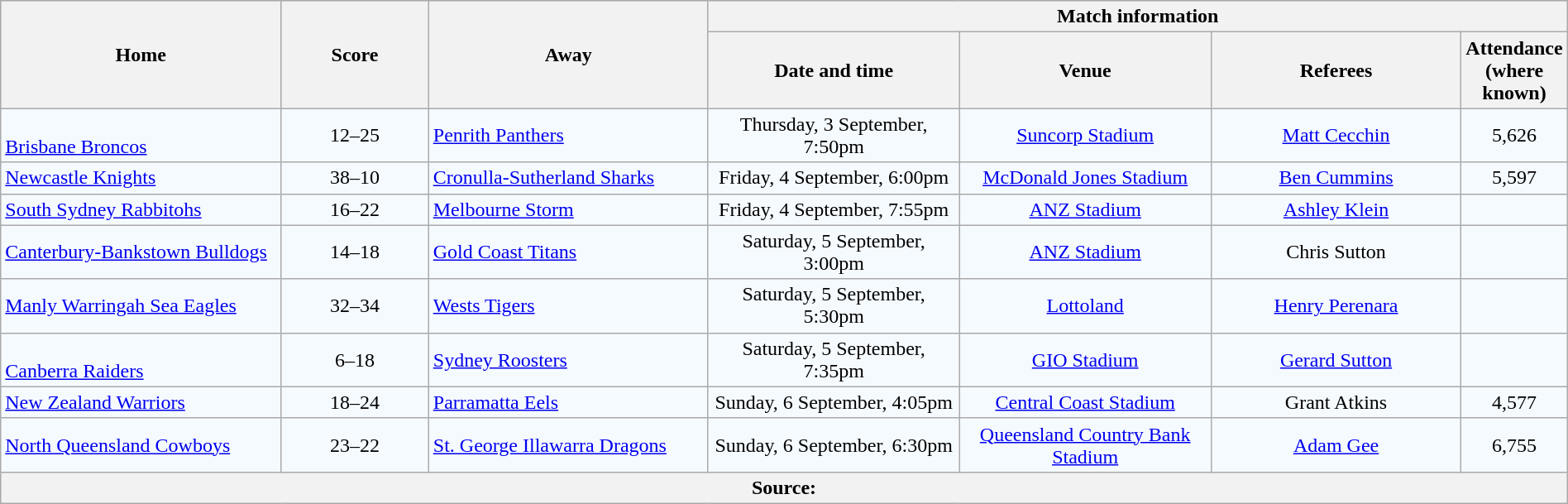<table class="wikitable" style="border-collapse:collapse; text-align:center; width:100%;">
<tr style="background:#c1d8ff;">
<th rowspan="2" style="width:19%;">Home</th>
<th rowspan="2" style="width:10%;">Score</th>
<th rowspan="2" style="width:19%;">Away</th>
<th colspan="6">Match information</th>
</tr>
<tr style="background:#efefef;">
<th width="17%">Date and time</th>
<th width="17%">Venue</th>
<th width="17%">Referees</th>
<th width="5%">Attendance<br>(where known)</th>
</tr>
<tr style="text-align:center; background:#f5faff;">
<td align="left"><br> <a href='#'>Brisbane Broncos</a></td>
<td>12–25</td>
<td align="left"> <a href='#'>Penrith Panthers</a></td>
<td>Thursday, 3 September, 7:50pm</td>
<td><a href='#'>Suncorp Stadium</a></td>
<td><a href='#'>Matt Cecchin</a></td>
<td>5,626</td>
</tr>
<tr style="text-align:center; background:#f5faff;">
<td align="left"> <a href='#'>Newcastle Knights</a></td>
<td>38–10</td>
<td align="left"> <a href='#'>Cronulla-Sutherland Sharks</a></td>
<td>Friday, 4 September, 6:00pm</td>
<td><a href='#'>McDonald Jones Stadium</a></td>
<td><a href='#'>Ben Cummins</a></td>
<td>5,597</td>
</tr>
<tr style="text-align:center; background:#f5faff;">
<td align="left"> <a href='#'>South Sydney Rabbitohs</a></td>
<td>16–22</td>
<td align="left"> <a href='#'>Melbourne Storm</a></td>
<td>Friday, 4 September, 7:55pm</td>
<td><a href='#'>ANZ Stadium</a></td>
<td><a href='#'>Ashley Klein</a></td>
<td></td>
</tr>
<tr style="text-align:center; background:#f5faff;">
<td align="left"> <a href='#'>Canterbury-Bankstown Bulldogs</a></td>
<td>14–18</td>
<td align="left"> <a href='#'>Gold Coast Titans</a></td>
<td>Saturday, 5 September, 3:00pm</td>
<td><a href='#'>ANZ Stadium</a></td>
<td>Chris Sutton</td>
<td></td>
</tr>
<tr style="text-align:center; background:#f5faff;">
<td align="left"> <a href='#'>Manly Warringah Sea Eagles</a></td>
<td>32–34</td>
<td align="left"> <a href='#'>Wests Tigers</a></td>
<td>Saturday, 5 September, 5:30pm</td>
<td><a href='#'>Lottoland</a></td>
<td><a href='#'>Henry Perenara</a></td>
<td></td>
</tr>
<tr style="text-align:center; background:#f5faff;">
<td align="left"><br> <a href='#'>Canberra Raiders</a></td>
<td>6–18</td>
<td align="left"> <a href='#'>Sydney Roosters</a></td>
<td>Saturday, 5 September, 7:35pm</td>
<td><a href='#'>GIO Stadium</a></td>
<td><a href='#'>Gerard Sutton</a></td>
<td></td>
</tr>
<tr style="text-align:center; background:#f5faff;">
<td align="left"> <a href='#'>New Zealand Warriors</a></td>
<td>18–24</td>
<td align="left"> <a href='#'>Parramatta Eels</a></td>
<td>Sunday, 6 September, 4:05pm</td>
<td><a href='#'>Central Coast Stadium</a></td>
<td>Grant Atkins</td>
<td>4,577</td>
</tr>
<tr style="text-align:center; background:#f5faff;">
<td align="left"> <a href='#'>North Queensland Cowboys</a></td>
<td>23–22</td>
<td align="left"> <a href='#'>St. George Illawarra Dragons</a></td>
<td>Sunday, 6 September, 6:30pm</td>
<td><a href='#'>Queensland Country Bank Stadium</a></td>
<td><a href='#'>Adam Gee</a></td>
<td>6,755</td>
</tr>
<tr style="background:#c1d8ff;">
<th colspan="7">Source:</th>
</tr>
</table>
